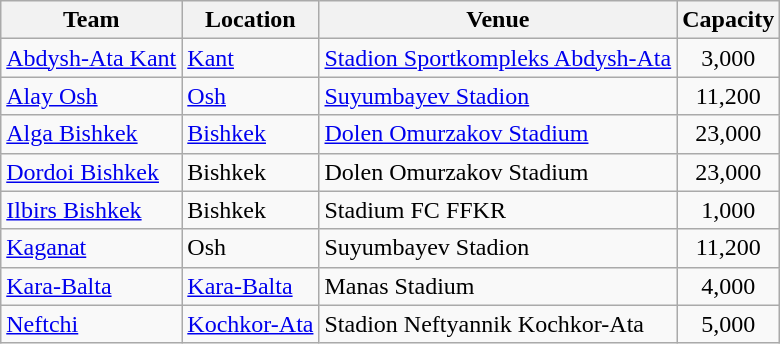<table class="wikitable sortable">
<tr>
<th>Team</th>
<th>Location</th>
<th>Venue</th>
<th>Capacity</th>
</tr>
<tr>
<td><a href='#'>Abdysh-Ata Kant</a></td>
<td><a href='#'>Kant</a></td>
<td><a href='#'>Stadion Sportkompleks Abdysh-Ata</a></td>
<td align="center">3,000</td>
</tr>
<tr>
<td><a href='#'>Alay Osh</a></td>
<td><a href='#'>Osh</a></td>
<td><a href='#'>Suyumbayev Stadion</a></td>
<td align="center">11,200</td>
</tr>
<tr>
<td><a href='#'>Alga Bishkek</a></td>
<td><a href='#'>Bishkek</a></td>
<td><a href='#'>Dolen Omurzakov Stadium</a></td>
<td align="center">23,000</td>
</tr>
<tr>
<td><a href='#'>Dordoi Bishkek</a></td>
<td>Bishkek</td>
<td>Dolen Omurzakov Stadium</td>
<td align="center">23,000</td>
</tr>
<tr>
<td><a href='#'>Ilbirs Bishkek</a></td>
<td>Bishkek</td>
<td>Stadium FC FFKR</td>
<td align="center">1,000</td>
</tr>
<tr>
<td><a href='#'>Kaganat</a></td>
<td>Osh</td>
<td>Suyumbayev Stadion</td>
<td align="center">11,200</td>
</tr>
<tr>
<td><a href='#'>Kara-Balta</a></td>
<td><a href='#'>Kara-Balta</a></td>
<td>Manas Stadium</td>
<td align="center">4,000</td>
</tr>
<tr>
<td><a href='#'>Neftchi</a></td>
<td><a href='#'>Kochkor-Ata</a></td>
<td>Stadion Neftyannik Kochkor-Ata</td>
<td align="center">5,000</td>
</tr>
</table>
